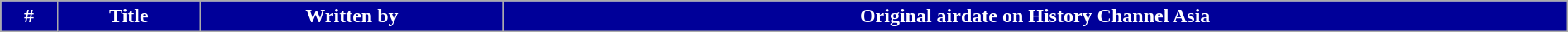<table class="wikitable plainrowheaders" style="width:100%; margin:auto;">
<tr style="color:white">
<th style="background: #000099; text-align:center;">#</th>
<th style="background: #000099; text-align:center;">Title</th>
<th style="background: #000099; text-align:center;">Written by</th>
<th style="background: #000099; text-align:center;">Original airdate on History Channel Asia<br>










</th>
</tr>
</table>
